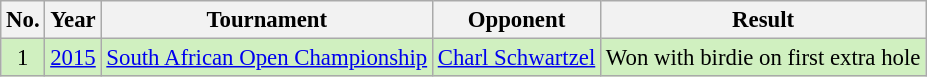<table class="wikitable" style="font-size:95%;">
<tr>
<th>No.</th>
<th>Year</th>
<th>Tournament</th>
<th>Opponent</th>
<th>Result</th>
</tr>
<tr style="background:#D0F0C0;">
<td align=center>1</td>
<td><a href='#'>2015</a></td>
<td><a href='#'>South African Open Championship</a></td>
<td> <a href='#'>Charl Schwartzel</a></td>
<td>Won with birdie on first extra hole</td>
</tr>
</table>
